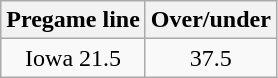<table class="wikitable">
<tr align="center">
<th style=>Pregame line</th>
<th style=>Over/under</th>
</tr>
<tr align="center">
<td>Iowa 21.5</td>
<td>37.5</td>
</tr>
</table>
